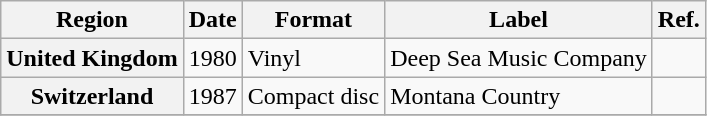<table class="wikitable plainrowheaders">
<tr>
<th scope="col">Region</th>
<th scope="col">Date</th>
<th scope="col">Format</th>
<th scope="col">Label</th>
<th scope="col">Ref.</th>
</tr>
<tr>
<th scope="row">United Kingdom</th>
<td>1980</td>
<td>Vinyl</td>
<td>Deep Sea Music Company</td>
<td></td>
</tr>
<tr>
<th scope="row">Switzerland</th>
<td>1987</td>
<td>Compact disc</td>
<td>Montana Country</td>
<td></td>
</tr>
<tr>
</tr>
</table>
